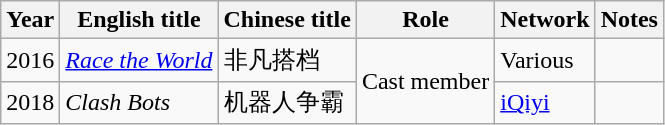<table class="wikitable sortable">
<tr>
<th>Year</th>
<th>English title</th>
<th>Chinese title</th>
<th>Role</th>
<th>Network</th>
<th class="unsortable">Notes</th>
</tr>
<tr>
<td>2016</td>
<td><em><a href='#'>Race the World</a></em></td>
<td>非凡搭档</td>
<td rowspan=2>Cast member</td>
<td>Various</td>
<td></td>
</tr>
<tr>
<td>2018</td>
<td><em>Clash Bots</em></td>
<td>机器人争霸</td>
<td><a href='#'>iQiyi</a></td>
<td></td>
</tr>
</table>
